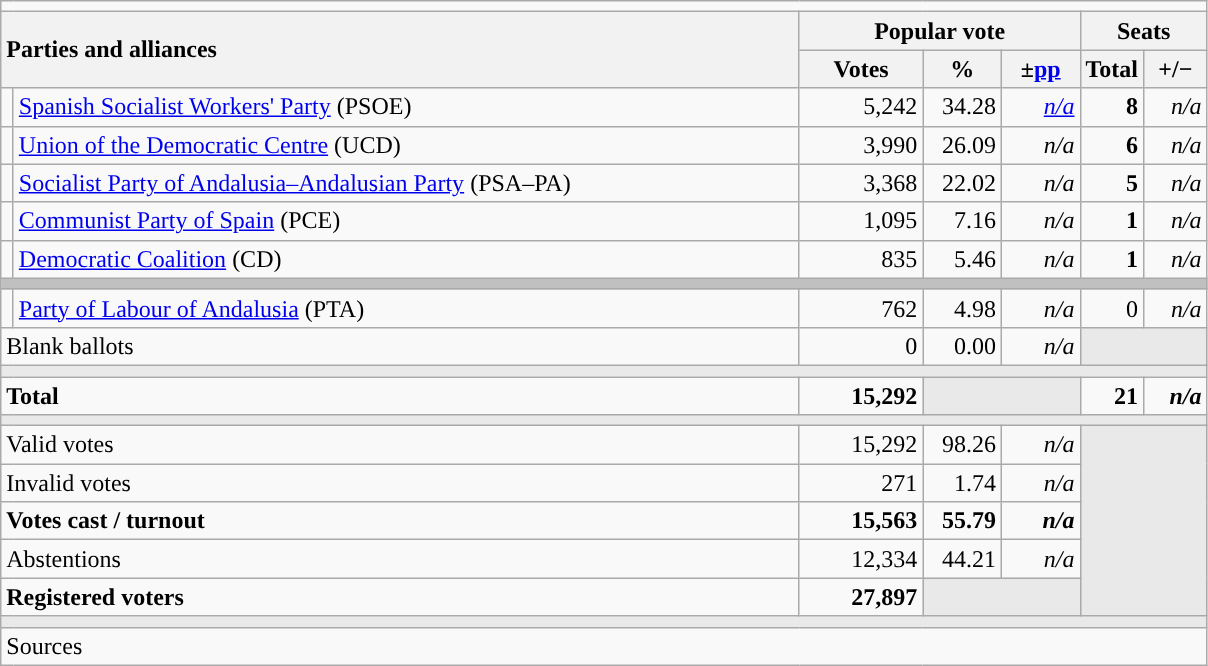<table class="wikitable" style="text-align:right;">
<tr>
<td colspan="7"></td>
</tr>
<tr>
<th style="text-align:left;" rowspan="2" colspan="2" width="525">Parties and alliances</th>
<th colspan="3">Popular vote</th>
<th colspan="2">Seats</th>
</tr>
<tr>
<th width="75">Votes</th>
<th width="45">%</th>
<th width="45">±<a href='#'>pp</a></th>
<th width="35">Total</th>
<th width="35">+/−</th>
</tr>
<tr>
<td width="1" style="color:inherit;background:"></td>
<td align="left"><a href='#'>Spanish Socialist Workers' Party</a> (PSOE)</td>
<td>5,242</td>
<td>34.28</td>
<td><em><a href='#'>n/a</a></em></td>
<td><strong>8</strong></td>
<td><em>n/a</em></td>
</tr>
<tr>
<td style="color:inherit;background:"></td>
<td align="left"><a href='#'>Union of the Democratic Centre</a> (UCD)</td>
<td>3,990</td>
<td>26.09</td>
<td><em>n/a</em></td>
<td><strong>6</strong></td>
<td><em>n/a</em></td>
</tr>
<tr>
<td style="color:inherit;background:"></td>
<td align="left"><a href='#'>Socialist Party of Andalusia–Andalusian Party</a> (PSA–PA)</td>
<td>3,368</td>
<td>22.02</td>
<td><em>n/a</em></td>
<td><strong>5</strong></td>
<td><em>n/a</em></td>
</tr>
<tr>
<td style="color:inherit;background:"></td>
<td align="left"><a href='#'>Communist Party of Spain</a> (PCE)</td>
<td>1,095</td>
<td>7.16</td>
<td><em>n/a</em></td>
<td><strong>1</strong></td>
<td><em>n/a</em></td>
</tr>
<tr>
<td style="color:inherit;background:"></td>
<td align="left"><a href='#'>Democratic Coalition</a> (CD)</td>
<td>835</td>
<td>5.46</td>
<td><em>n/a</em></td>
<td><strong>1</strong></td>
<td><em>n/a</em></td>
</tr>
<tr>
<td colspan="7" bgcolor="#C0C0C0"></td>
</tr>
<tr>
<td style="color:inherit;background:"></td>
<td align="left"><a href='#'>Party of Labour of Andalusia</a> (PTA)</td>
<td>762</td>
<td>4.98</td>
<td><em>n/a</em></td>
<td>0</td>
<td><em>n/a</em></td>
</tr>
<tr>
<td align="left" colspan="2">Blank ballots</td>
<td>0</td>
<td>0.00</td>
<td><em>n/a</em></td>
<td bgcolor="#E9E9E9" colspan="2"></td>
</tr>
<tr>
<td colspan="7" bgcolor="#E9E9E9"></td>
</tr>
<tr style="font-weight:bold;">
<td align="left" colspan="2">Total</td>
<td>15,292</td>
<td bgcolor="#E9E9E9" colspan="2"></td>
<td>21</td>
<td><em>n/a</em></td>
</tr>
<tr>
<td colspan="7" bgcolor="#E9E9E9"></td>
</tr>
<tr>
<td align="left" colspan="2">Valid votes</td>
<td>15,292</td>
<td>98.26</td>
<td><em>n/a</em></td>
<td bgcolor="#E9E9E9" colspan="2" rowspan="5"></td>
</tr>
<tr>
<td align="left" colspan="2">Invalid votes</td>
<td>271</td>
<td>1.74</td>
<td><em>n/a</em></td>
</tr>
<tr style="font-weight:bold;">
<td align="left" colspan="2">Votes cast / turnout</td>
<td>15,563</td>
<td>55.79</td>
<td><em>n/a</em></td>
</tr>
<tr>
<td align="left" colspan="2">Abstentions</td>
<td>12,334</td>
<td>44.21</td>
<td><em>n/a</em></td>
</tr>
<tr style="font-weight:bold;">
<td align="left" colspan="2">Registered voters</td>
<td>27,897</td>
<td bgcolor="#E9E9E9" colspan="2"></td>
</tr>
<tr>
<td colspan="7" bgcolor="#E9E9E9"></td>
</tr>
<tr>
<td align="left" colspan="7">Sources</td>
</tr>
</table>
